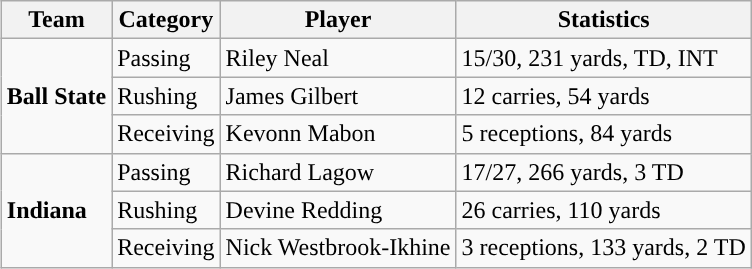<table class="wikitable" style="float: right;">
<tr>
<th>Team</th>
<th>Category</th>
<th>Player</th>
<th>Statistics</th>
</tr>
<tr>
<td rowspan=3><strong>Ball State</strong></td>
<td>Passing</td>
<td>Riley Neal</td>
<td>15/30, 231 yards, TD, INT</td>
</tr>
<tr>
<td>Rushing</td>
<td>James Gilbert</td>
<td>12 carries, 54 yards</td>
</tr>
<tr>
<td>Receiving</td>
<td>Kevonn Mabon</td>
<td>5 receptions, 84 yards</td>
</tr>
<tr>
<td rowspan=3><strong>Indiana</strong></td>
<td>Passing</td>
<td>Richard Lagow</td>
<td>17/27, 266 yards, 3 TD</td>
</tr>
<tr>
<td>Rushing</td>
<td>Devine Redding</td>
<td>26 carries, 110 yards</td>
</tr>
<tr>
<td>Receiving</td>
<td>Nick Westbrook-Ikhine</td>
<td>3 receptions, 133 yards, 2 TD</td>
</tr>
</table>
